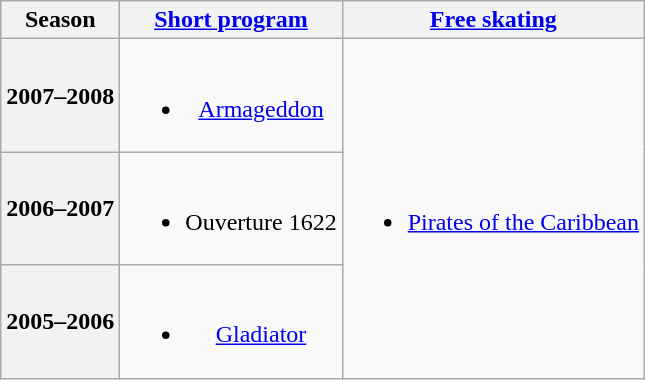<table class=wikitable style=text-align:center>
<tr>
<th>Season</th>
<th><a href='#'>Short program</a></th>
<th><a href='#'>Free skating</a></th>
</tr>
<tr>
<th>2007–2008 <br> </th>
<td><br><ul><li><a href='#'>Armageddon</a> <br></li></ul></td>
<td rowspan=3><br><ul><li><a href='#'>Pirates of the Caribbean</a> <br></li></ul></td>
</tr>
<tr>
<th>2006–2007 <br> </th>
<td><br><ul><li>Ouverture 1622 <br></li></ul></td>
</tr>
<tr>
<th>2005–2006 <br> </th>
<td><br><ul><li><a href='#'>Gladiator</a> <br></li></ul></td>
</tr>
</table>
